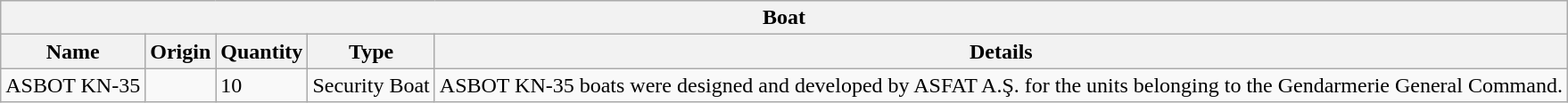<table class="wikitable">
<tr>
<th colspan="5">Boat</th>
</tr>
<tr>
<th>Name</th>
<th>Origin</th>
<th>Quantity</th>
<th>Type</th>
<th>Details</th>
</tr>
<tr>
<td>ASBOT KN-35</td>
<td></td>
<td>10</td>
<td>Security Boat</td>
<td>ASBOT KN-35 boats were designed and developed by ASFAT A.Ş. for the units belonging to the Gendarmerie General Command.</td>
</tr>
</table>
